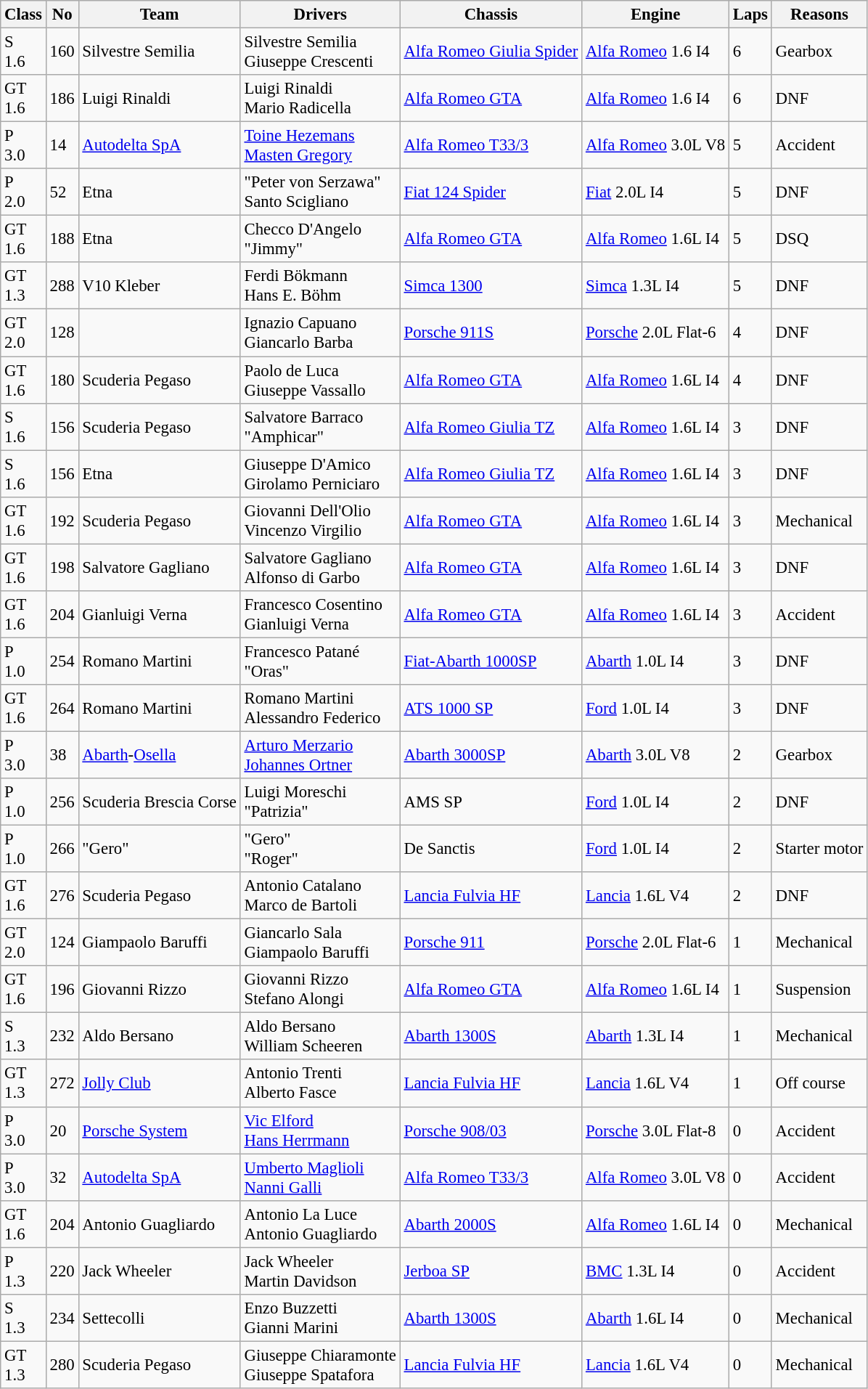<table class="wikitable" style="font-size: 95%;">
<tr>
<th>Class</th>
<th>No</th>
<th>Team</th>
<th>Drivers</th>
<th>Chassis</th>
<th>Engine</th>
<th>Laps</th>
<th>Reasons</th>
</tr>
<tr>
<td>S<br>1.6</td>
<td>160</td>
<td> Silvestre Semilia</td>
<td> Silvestre Semilia<br> Giuseppe Crescenti</td>
<td><a href='#'>Alfa Romeo Giulia Spider</a></td>
<td><a href='#'>Alfa Romeo</a> 1.6 I4</td>
<td>6</td>
<td>Gearbox</td>
</tr>
<tr>
<td>GT<br>1.6</td>
<td>186</td>
<td> Luigi Rinaldi</td>
<td> Luigi Rinaldi<br> Mario Radicella</td>
<td><a href='#'>Alfa Romeo GTA</a></td>
<td><a href='#'>Alfa Romeo</a> 1.6 I4</td>
<td>6</td>
<td>DNF</td>
</tr>
<tr>
<td>P<br>3.0</td>
<td>14</td>
<td> <a href='#'>Autodelta SpA</a></td>
<td> <a href='#'>Toine Hezemans</a><br> <a href='#'>Masten Gregory</a></td>
<td><a href='#'>Alfa Romeo T33/3</a></td>
<td><a href='#'>Alfa Romeo</a> 3.0L V8</td>
<td>5</td>
<td>Accident</td>
</tr>
<tr>
<td>P<br>2.0</td>
<td>52</td>
<td> Etna</td>
<td> "Peter von Serzawa"<br> Santo Scigliano</td>
<td><a href='#'>Fiat 124 Spider</a></td>
<td><a href='#'>Fiat</a> 2.0L I4</td>
<td>5</td>
<td>DNF</td>
</tr>
<tr>
<td>GT<br>1.6</td>
<td>188</td>
<td> Etna</td>
<td> Checco D'Angelo<br> "Jimmy"</td>
<td><a href='#'>Alfa Romeo GTA</a></td>
<td><a href='#'>Alfa Romeo</a> 1.6L I4</td>
<td>5</td>
<td>DSQ</td>
</tr>
<tr>
<td>GT<br>1.3</td>
<td>288</td>
<td> V10 Kleber</td>
<td> Ferdi Bökmann<br> Hans E. Böhm</td>
<td><a href='#'>Simca 1300</a></td>
<td><a href='#'>Simca</a> 1.3L I4</td>
<td>5</td>
<td>DNF</td>
</tr>
<tr>
<td>GT<br>2.0</td>
<td>128</td>
<td></td>
<td> Ignazio Capuano<br> Giancarlo Barba</td>
<td><a href='#'>Porsche 911S</a></td>
<td><a href='#'>Porsche</a> 2.0L Flat-6</td>
<td>4</td>
<td>DNF</td>
</tr>
<tr>
<td>GT<br>1.6</td>
<td>180</td>
<td> Scuderia Pegaso</td>
<td> Paolo de Luca<br> Giuseppe Vassallo</td>
<td><a href='#'>Alfa Romeo GTA</a></td>
<td><a href='#'>Alfa Romeo</a> 1.6L I4</td>
<td>4</td>
<td>DNF</td>
</tr>
<tr>
<td>S<br>1.6</td>
<td>156</td>
<td> Scuderia Pegaso</td>
<td> Salvatore Barraco<br> "Amphicar"</td>
<td><a href='#'>Alfa Romeo Giulia TZ</a></td>
<td><a href='#'>Alfa Romeo</a> 1.6L I4</td>
<td>3</td>
<td>DNF</td>
</tr>
<tr>
<td>S<br>1.6</td>
<td>156</td>
<td> Etna</td>
<td> Giuseppe D'Amico<br> Girolamo Perniciaro</td>
<td><a href='#'>Alfa Romeo Giulia TZ</a></td>
<td><a href='#'>Alfa Romeo</a> 1.6L I4</td>
<td>3</td>
<td>DNF</td>
</tr>
<tr>
<td>GT<br>1.6</td>
<td>192</td>
<td> Scuderia Pegaso</td>
<td> Giovanni Dell'Olio<br> Vincenzo Virgilio</td>
<td><a href='#'>Alfa Romeo GTA</a></td>
<td><a href='#'>Alfa Romeo</a> 1.6L I4</td>
<td>3</td>
<td>Mechanical</td>
</tr>
<tr>
<td>GT<br>1.6</td>
<td>198</td>
<td> Salvatore Gagliano</td>
<td> Salvatore Gagliano<br> Alfonso di Garbo</td>
<td><a href='#'>Alfa Romeo GTA</a></td>
<td><a href='#'>Alfa Romeo</a> 1.6L I4</td>
<td>3</td>
<td>DNF</td>
</tr>
<tr>
<td>GT<br>1.6</td>
<td>204</td>
<td> Gianluigi Verna</td>
<td> Francesco Cosentino<br> Gianluigi Verna</td>
<td><a href='#'>Alfa Romeo GTA</a></td>
<td><a href='#'>Alfa Romeo</a> 1.6L I4</td>
<td>3</td>
<td>Accident</td>
</tr>
<tr>
<td>P<br>1.0</td>
<td>254</td>
<td> Romano Martini</td>
<td> Francesco Patané<br> "Oras"</td>
<td><a href='#'>Fiat-Abarth 1000SP</a></td>
<td><a href='#'>Abarth</a> 1.0L I4</td>
<td>3</td>
<td>DNF</td>
</tr>
<tr>
<td>GT<br>1.6</td>
<td>264</td>
<td> Romano Martini</td>
<td> Romano Martini<br> Alessandro Federico</td>
<td><a href='#'>ATS 1000 SP</a></td>
<td><a href='#'>Ford</a> 1.0L I4</td>
<td>3</td>
<td>DNF</td>
</tr>
<tr>
<td>P<br>3.0</td>
<td>38</td>
<td> <a href='#'>Abarth</a>-<a href='#'>Osella</a></td>
<td> <a href='#'>Arturo Merzario</a><br> <a href='#'>Johannes Ortner</a></td>
<td><a href='#'>Abarth 3000SP</a></td>
<td><a href='#'>Abarth</a> 3.0L V8</td>
<td>2</td>
<td>Gearbox</td>
</tr>
<tr>
<td>P<br>1.0</td>
<td>256</td>
<td> Scuderia Brescia Corse</td>
<td> Luigi Moreschi<br> "Patrizia"</td>
<td>AMS SP</td>
<td><a href='#'>Ford</a> 1.0L I4</td>
<td>2</td>
<td>DNF</td>
</tr>
<tr>
<td>P<br>1.0</td>
<td>266</td>
<td> "Gero"</td>
<td> "Gero"<br> "Roger"</td>
<td>De Sanctis</td>
<td><a href='#'>Ford</a> 1.0L I4</td>
<td>2</td>
<td>Starter motor</td>
</tr>
<tr>
<td>GT<br>1.6</td>
<td>276</td>
<td> Scuderia Pegaso</td>
<td> Antonio Catalano<br> Marco de Bartoli</td>
<td><a href='#'>Lancia Fulvia HF</a></td>
<td><a href='#'>Lancia</a> 1.6L V4</td>
<td>2</td>
<td>DNF</td>
</tr>
<tr>
<td>GT<br>2.0</td>
<td>124</td>
<td> Giampaolo Baruffi</td>
<td> Giancarlo Sala<br> Giampaolo Baruffi</td>
<td><a href='#'>Porsche 911</a></td>
<td><a href='#'>Porsche</a> 2.0L Flat-6</td>
<td>1</td>
<td>Mechanical</td>
</tr>
<tr>
<td>GT<br>1.6</td>
<td>196</td>
<td> Giovanni Rizzo</td>
<td> Giovanni Rizzo<br> Stefano Alongi</td>
<td><a href='#'>Alfa Romeo GTA</a></td>
<td><a href='#'>Alfa Romeo</a> 1.6L I4</td>
<td>1</td>
<td>Suspension</td>
</tr>
<tr>
<td>S<br>1.3</td>
<td>232</td>
<td> Aldo Bersano</td>
<td> Aldo Bersano<br> William Scheeren</td>
<td><a href='#'>Abarth 1300S</a></td>
<td><a href='#'>Abarth</a> 1.3L I4</td>
<td>1</td>
<td>Mechanical</td>
</tr>
<tr>
<td>GT<br>1.3</td>
<td>272</td>
<td> <a href='#'>Jolly Club</a></td>
<td> Antonio Trenti<br> Alberto Fasce</td>
<td><a href='#'>Lancia Fulvia HF</a></td>
<td><a href='#'>Lancia</a> 1.6L V4</td>
<td>1</td>
<td>Off course</td>
</tr>
<tr>
<td>P<br>3.0</td>
<td>20</td>
<td> <a href='#'>Porsche System</a></td>
<td> <a href='#'>Vic Elford</a><br> <a href='#'>Hans Herrmann</a></td>
<td><a href='#'>Porsche 908/03</a></td>
<td><a href='#'>Porsche</a> 3.0L Flat-8</td>
<td>0</td>
<td>Accident</td>
</tr>
<tr>
<td>P<br>3.0</td>
<td>32</td>
<td> <a href='#'>Autodelta SpA</a></td>
<td> <a href='#'>Umberto Maglioli</a><br> <a href='#'>Nanni Galli</a></td>
<td><a href='#'>Alfa Romeo T33/3</a></td>
<td><a href='#'>Alfa Romeo</a> 3.0L V8</td>
<td>0</td>
<td>Accident</td>
</tr>
<tr>
<td>GT<br>1.6</td>
<td>204</td>
<td> Antonio Guagliardo</td>
<td> Antonio La Luce<br> Antonio Guagliardo</td>
<td><a href='#'>Abarth 2000S</a></td>
<td><a href='#'>Alfa Romeo</a> 1.6L I4</td>
<td>0</td>
<td>Mechanical</td>
</tr>
<tr>
<td>P<br>1.3</td>
<td>220</td>
<td> Jack Wheeler</td>
<td> Jack Wheeler<br> Martin Davidson</td>
<td><a href='#'>Jerboa SP</a></td>
<td><a href='#'>BMC</a> 1.3L I4</td>
<td>0</td>
<td>Accident</td>
</tr>
<tr>
<td>S<br>1.3</td>
<td>234</td>
<td> Settecolli</td>
<td> Enzo Buzzetti<br> Gianni Marini</td>
<td><a href='#'>Abarth 1300S</a></td>
<td><a href='#'>Abarth</a> 1.6L I4</td>
<td>0</td>
<td>Mechanical</td>
</tr>
<tr>
<td>GT<br>1.3</td>
<td>280</td>
<td> Scuderia Pegaso</td>
<td> Giuseppe Chiaramonte<br> Giuseppe Spatafora</td>
<td><a href='#'>Lancia Fulvia HF</a></td>
<td><a href='#'>Lancia</a> 1.6L V4</td>
<td>0</td>
<td>Mechanical</td>
</tr>
</table>
